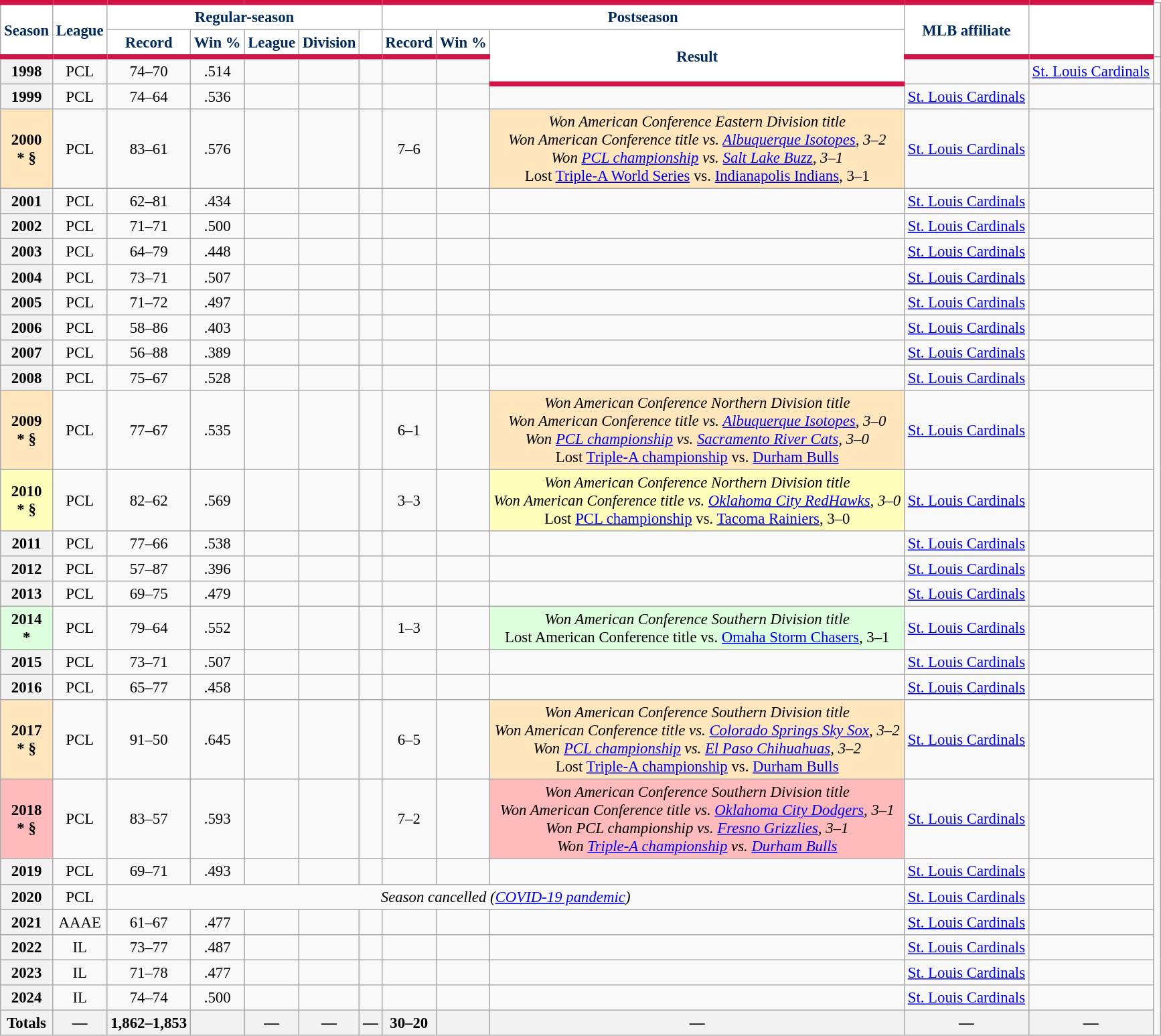<table class="wikitable sortable plainrowheaders" style="font-size: 95%; text-align:center;">
<tr>
<th rowspan="2" scope="col" style="background-color:#ffffff; border-top:#D31245 5px solid; border-bottom:#D31245 5px solid; color:#002B5C">Season</th>
<th rowspan="2" scope="col" style="background-color:#ffffff; border-top:#D31245 5px solid; border-bottom:#D31245 5px solid; color:#002B5C">League</th>
<th colspan="5" scope="col" style="background-color:#ffffff; border-top:#D31245 5px solid; color:#002B5C">Regular-season</th>
<th colspan="3" scope="col" style="background-color:#ffffff; border-top:#D31245 5px solid; color:#002B5C">Postseason</th>
<th rowspan="2" scope="col" style="background-color:#ffffff; border-top:#D31245 5px solid; border-bottom:#D31245 5px solid; color:#002B5C">MLB affiliate</th>
<th class="unsortable" rowspan="2" scope="col" style="background-color:#ffffff; border-top:#D31245 5px solid; border-bottom:#D31245 5px solid; color:#002B5C"></th>
</tr>
<tr>
<th scope="col" style="background-color:#ffffff; border-bottom:#D31245 5px solid; color:#002B5C">Record</th>
<th scope="col" style="background-color:#ffffff; border-bottom:#D31245 5px solid; color:#002B5C">Win %</th>
<th scope="col" style="background-color:#ffffff; border-bottom:#D31245 5px solid; color:#002B5C">League</th>
<th scope="col" style="background-color:#ffffff; border-bottom:#D31245 5px solid; color:#002B5C">Division</th>
<th scope="col" style="background-color:#ffffff; border-bottom:#D31245 5px solid; color:#002B5C"></th>
<th scope="col" style="background-color:#ffffff; border-bottom:#D31245 5px solid; color:#002B5C">Record</th>
<th scope="col" style="background-color:#ffffff; border-bottom:#D31245 5px solid; color:#002B5C">Win %</th>
<th class="unsortable" rowspan="2" scope="col" style="background-color:#ffffff; border-bottom:#D31245 5px solid; color:#002B5C">Result</th>
</tr>
<tr>
<th scope="row" style="text-align:center">1998</th>
<td>PCL</td>
<td>74–70</td>
<td>.514</td>
<td></td>
<td></td>
<td></td>
<td></td>
<td></td>
<td></td>
<td><a href='#'>St. Louis Cardinals</a></td>
<td></td>
</tr>
<tr>
<th scope="row" style="text-align:center">1999</th>
<td>PCL</td>
<td>74–64</td>
<td>.536</td>
<td></td>
<td></td>
<td></td>
<td></td>
<td></td>
<td></td>
<td><a href='#'>St. Louis Cardinals</a></td>
<td></td>
</tr>
<tr>
<th scope="row" style="text-align:center; background: #FFE6BD">2000<br>* § </th>
<td>PCL</td>
<td>83–61</td>
<td>.576</td>
<td></td>
<td></td>
<td></td>
<td>7–6</td>
<td></td>
<td bgcolor="#FFE6BD"><em>Won American Conference Eastern Division title</em><br><em>Won American Conference title vs. <a href='#'>Albuquerque Isotopes</a>, 3–2</em><br><em>Won <a href='#'>PCL championship</a> vs. <a href='#'>Salt Lake Buzz</a>, 3–1</em><br>Lost <a href='#'>Triple-A World Series</a> vs. <a href='#'>Indianapolis Indians</a>, 3–1</td>
<td><a href='#'>St. Louis Cardinals</a></td>
<td></td>
</tr>
<tr>
<th scope="row" style="text-align:center">2001</th>
<td>PCL</td>
<td>62–81</td>
<td>.434</td>
<td></td>
<td></td>
<td></td>
<td></td>
<td></td>
<td></td>
<td><a href='#'>St. Louis Cardinals</a></td>
<td></td>
</tr>
<tr>
<th scope="row" style="text-align:center">2002</th>
<td>PCL</td>
<td>71–71</td>
<td>.500</td>
<td></td>
<td></td>
<td></td>
<td></td>
<td></td>
<td></td>
<td><a href='#'>St. Louis Cardinals</a></td>
<td></td>
</tr>
<tr>
<th scope="row" style="text-align:center">2003</th>
<td>PCL</td>
<td>64–79</td>
<td>.448</td>
<td></td>
<td></td>
<td></td>
<td></td>
<td></td>
<td></td>
<td><a href='#'>St. Louis Cardinals</a></td>
<td></td>
</tr>
<tr>
<th scope="row" style="text-align:center">2004</th>
<td>PCL</td>
<td>73–71</td>
<td>.507</td>
<td></td>
<td></td>
<td></td>
<td></td>
<td></td>
<td></td>
<td><a href='#'>St. Louis Cardinals</a></td>
<td></td>
</tr>
<tr>
<th scope="row" style="text-align:center">2005</th>
<td>PCL</td>
<td>71–72</td>
<td>.497</td>
<td></td>
<td></td>
<td></td>
<td></td>
<td></td>
<td></td>
<td><a href='#'>St. Louis Cardinals</a></td>
<td></td>
</tr>
<tr>
<th scope="row" style="text-align:center">2006</th>
<td>PCL</td>
<td>58–86</td>
<td>.403</td>
<td></td>
<td></td>
<td></td>
<td></td>
<td></td>
<td></td>
<td><a href='#'>St. Louis Cardinals</a></td>
<td></td>
</tr>
<tr>
<th scope="row" style="text-align:center">2007</th>
<td>PCL</td>
<td>56–88</td>
<td>.389</td>
<td></td>
<td></td>
<td></td>
<td></td>
<td></td>
<td></td>
<td><a href='#'>St. Louis Cardinals</a></td>
<td></td>
</tr>
<tr>
<th scope="row" style="text-align:center">2008</th>
<td>PCL</td>
<td>75–67</td>
<td>.528</td>
<td></td>
<td></td>
<td></td>
<td></td>
<td></td>
<td></td>
<td><a href='#'>St. Louis Cardinals</a></td>
<td></td>
</tr>
<tr>
<th scope="row" style="text-align:center; background: #FFE6BD">2009<br>* § </th>
<td>PCL</td>
<td>77–67</td>
<td>.535</td>
<td></td>
<td></td>
<td></td>
<td>6–1</td>
<td></td>
<td bgcolor="#FFE6BD"><em>Won American Conference Northern Division title</em><br><em>Won American Conference title vs. <a href='#'>Albuquerque Isotopes</a>, 3–0</em><br><em>Won <a href='#'>PCL championship</a> vs. <a href='#'>Sacramento River Cats</a>, 3–0</em><br>Lost <a href='#'>Triple-A championship</a> vs. <a href='#'>Durham Bulls</a></td>
<td><a href='#'>St. Louis Cardinals</a></td>
<td></td>
</tr>
<tr>
<th scope="row" style="text-align:center; background: #FFFFBB">2010<br>* §</th>
<td>PCL</td>
<td>82–62</td>
<td>.569</td>
<td></td>
<td></td>
<td></td>
<td>3–3</td>
<td></td>
<td bgcolor="#FFFFBB"><em>Won American Conference Northern Division title</em><br><em>Won American Conference title vs. <a href='#'>Oklahoma City RedHawks</a>, 3–0</em><br>Lost <a href='#'>PCL championship</a> vs. <a href='#'>Tacoma Rainiers</a>, 3–0</td>
<td><a href='#'>St. Louis Cardinals</a></td>
<td></td>
</tr>
<tr>
<th scope="row" style="text-align:center">2011</th>
<td>PCL</td>
<td>77–66</td>
<td>.538</td>
<td></td>
<td></td>
<td></td>
<td></td>
<td></td>
<td></td>
<td><a href='#'>St. Louis Cardinals</a></td>
<td></td>
</tr>
<tr>
<th scope="row" style="text-align:center">2012</th>
<td>PCL</td>
<td>57–87</td>
<td>.396</td>
<td></td>
<td></td>
<td></td>
<td></td>
<td></td>
<td></td>
<td><a href='#'>St. Louis Cardinals</a></td>
<td></td>
</tr>
<tr>
<th scope="row" style="text-align:center">2013</th>
<td>PCL</td>
<td>69–75</td>
<td>.479</td>
<td></td>
<td></td>
<td></td>
<td></td>
<td></td>
<td></td>
<td><a href='#'>St. Louis Cardinals</a></td>
<td></td>
</tr>
<tr>
<th scope="row" style="text-align:center; background: #DDFFDD">2014<br>*</th>
<td>PCL</td>
<td>79–64</td>
<td>.552</td>
<td></td>
<td></td>
<td></td>
<td>1–3</td>
<td></td>
<td bgcolor="#DDFFDD"><em>Won American Conference Southern Division title</em><br>Lost American Conference title vs. <a href='#'>Omaha Storm Chasers</a>, 3–1</td>
<td><a href='#'>St. Louis Cardinals</a></td>
<td></td>
</tr>
<tr>
<th scope="row" style="text-align:center">2015</th>
<td>PCL</td>
<td>73–71</td>
<td>.507</td>
<td></td>
<td></td>
<td></td>
<td></td>
<td></td>
<td></td>
<td><a href='#'>St. Louis Cardinals</a></td>
<td></td>
</tr>
<tr>
<th scope="row" style="text-align:center">2016</th>
<td>PCL</td>
<td>65–77</td>
<td>.458</td>
<td></td>
<td></td>
<td></td>
<td></td>
<td></td>
<td></td>
<td><a href='#'>St. Louis Cardinals</a></td>
<td></td>
</tr>
<tr>
<th scope="row" style="text-align:center; background: #FFE6BD">2017<br>* § </th>
<td>PCL</td>
<td>91–50</td>
<td>.645</td>
<td></td>
<td></td>
<td></td>
<td>6–5</td>
<td></td>
<td bgcolor="#FFE6BD"><em>Won American Conference Southern Division title<br>Won American Conference title vs. <a href='#'>Colorado Springs Sky Sox</a>, 3–2<br>Won <a href='#'>PCL championship</a> vs. <a href='#'>El Paso Chihuahuas</a>, 3–2</em><br>Lost <a href='#'>Triple-A championship</a> vs. <a href='#'>Durham Bulls</a></td>
<td><a href='#'>St. Louis Cardinals</a></td>
<td></td>
</tr>
<tr>
<th scope="row" style="text-align:center; background: #FFBBBB">2018<br>* §  </th>
<td>PCL</td>
<td>83–57</td>
<td>.593</td>
<td></td>
<td></td>
<td></td>
<td>7–2</td>
<td></td>
<td bgcolor="#FFBBBB"><em>Won American Conference Southern Division title<br>Won American Conference title vs. <a href='#'>Oklahoma City Dodgers</a>, 3–1<br>Won PCL championship vs. <a href='#'>Fresno Grizzlies</a>, 3–1<br>Won <a href='#'>Triple-A championship</a> vs. <a href='#'>Durham Bulls</a></em></td>
<td><a href='#'>St. Louis Cardinals</a></td>
<td></td>
</tr>
<tr>
<th scope="row" style="text-align:center">2019</th>
<td>PCL</td>
<td>69–71</td>
<td>.493</td>
<td></td>
<td></td>
<td></td>
<td></td>
<td></td>
<td></td>
<td><a href='#'>St. Louis Cardinals</a></td>
<td></td>
</tr>
<tr>
<th scope="row" style="text-align:center">2020</th>
<td>PCL</td>
<td colspan="8"><em>Season cancelled (<a href='#'>COVID-19 pandemic</a>)</em></td>
<td><a href='#'>St. Louis Cardinals</a></td>
<td></td>
</tr>
<tr>
<th scope="row" style="text-align:center">2021</th>
<td>AAAE</td>
<td>61–67</td>
<td>.477</td>
<td></td>
<td></td>
<td></td>
<td></td>
<td></td>
<td></td>
<td><a href='#'>St. Louis Cardinals</a></td>
<td></td>
</tr>
<tr>
<th scope="row" style="text-align:center">2022</th>
<td>IL</td>
<td>73–77</td>
<td>.487</td>
<td></td>
<td></td>
<td></td>
<td></td>
<td></td>
<td></td>
<td><a href='#'>St. Louis Cardinals</a></td>
<td></td>
</tr>
<tr>
<th scope="row" style="text-align:center">2023</th>
<td>IL</td>
<td>71–78</td>
<td>.477</td>
<td></td>
<td></td>
<td></td>
<td></td>
<td></td>
<td></td>
<td><a href='#'>St. Louis Cardinals</a></td>
<td></td>
</tr>
<tr>
<th scope="row" style="text-align:center">2024</th>
<td>IL</td>
<td>74–74</td>
<td>.500</td>
<td></td>
<td></td>
<td></td>
<td></td>
<td></td>
<td></td>
<td><a href='#'>St. Louis Cardinals</a></td>
<td></td>
</tr>
<tr class="sortbottom">
<th scope="row" style="text-align:center"><strong>Totals</strong></th>
<th>—</th>
<th>1,862–1,853</th>
<th></th>
<th>—</th>
<th>—</th>
<th>—</th>
<th>30–20</th>
<th></th>
<th>—</th>
<th>—</th>
<th>—</th>
</tr>
</table>
